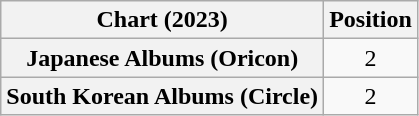<table class="wikitable plainrowheaders sortable" style="text-align:center">
<tr>
<th scope="col">Chart (2023)</th>
<th scope="col">Position</th>
</tr>
<tr>
<th scope="row">Japanese Albums (Oricon)</th>
<td>2</td>
</tr>
<tr>
<th scope="row">South Korean Albums (Circle)</th>
<td>2</td>
</tr>
</table>
